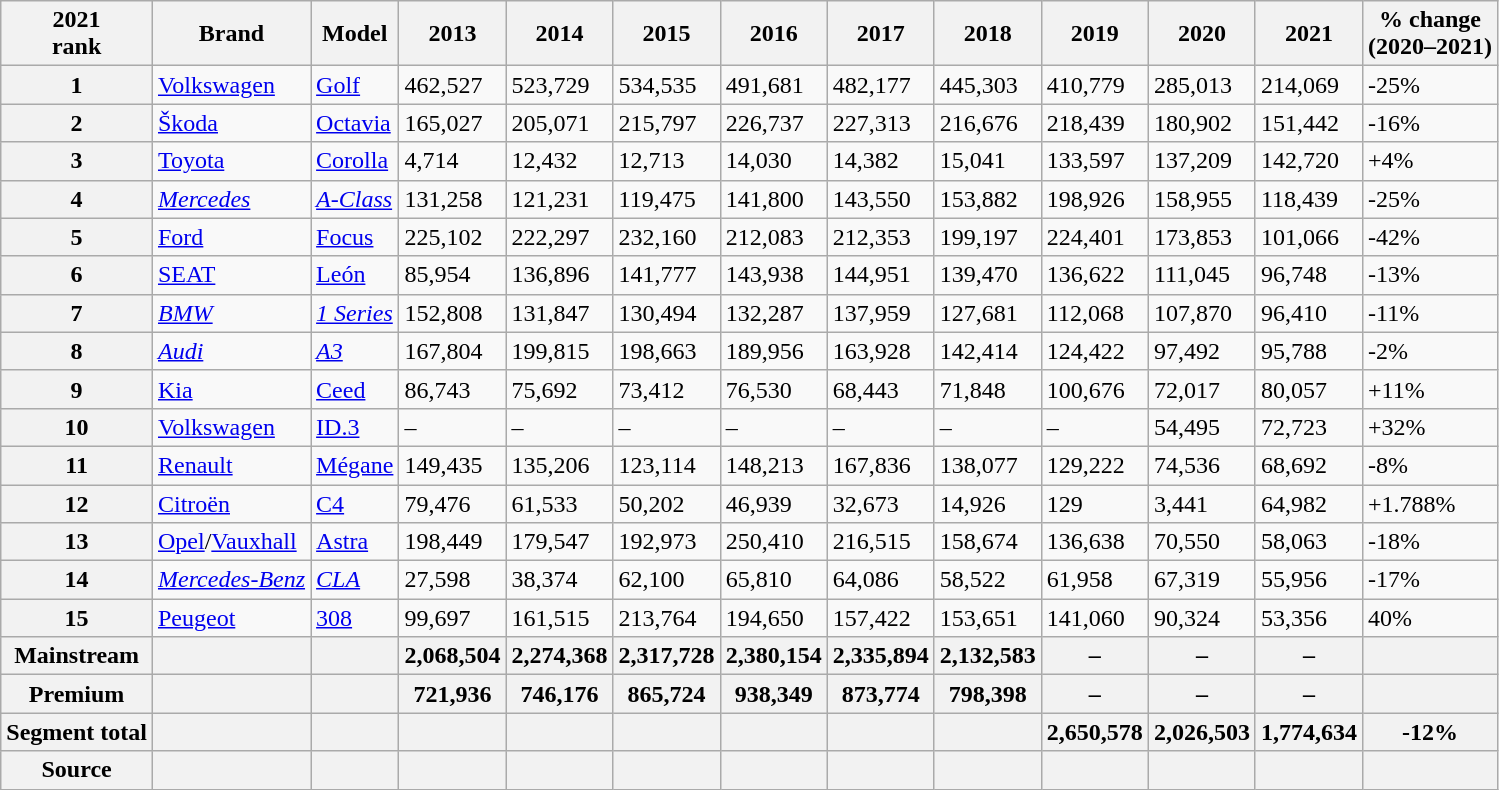<table class="wikitable collapsibe sortable">
<tr>
<th>2021<br> rank</th>
<th>Brand</th>
<th>Model</th>
<th>2013</th>
<th>2014</th>
<th>2015</th>
<th>2016</th>
<th>2017</th>
<th>2018</th>
<th>2019</th>
<th>2020</th>
<th>2021</th>
<th>% change <br>(2020–2021)</th>
</tr>
<tr>
<th>1</th>
<td><a href='#'>Volkswagen</a></td>
<td><a href='#'>Golf</a></td>
<td>462,527</td>
<td>523,729</td>
<td>534,535</td>
<td>491,681</td>
<td>482,177</td>
<td>445,303</td>
<td>410,779</td>
<td>285,013</td>
<td>214,069</td>
<td> -25%</td>
</tr>
<tr>
<th>2</th>
<td><a href='#'>Škoda</a></td>
<td><a href='#'>Octavia</a></td>
<td>165,027</td>
<td>205,071</td>
<td>215,797</td>
<td>226,737</td>
<td>227,313</td>
<td>216,676</td>
<td>218,439</td>
<td>180,902</td>
<td>151,442</td>
<td> -16%</td>
</tr>
<tr>
<th>3</th>
<td><a href='#'>Toyota</a></td>
<td><a href='#'>Corolla</a></td>
<td>4,714</td>
<td>12,432</td>
<td>12,713</td>
<td>14,030</td>
<td>14,382</td>
<td>15,041</td>
<td>133,597</td>
<td>137,209</td>
<td>142,720</td>
<td> +4%</td>
</tr>
<tr>
<th>4</th>
<td><a href='#'><em>Mercedes</em></a></td>
<td><a href='#'><em>A-Class</em></a></td>
<td>131,258</td>
<td>121,231</td>
<td>119,475</td>
<td>141,800</td>
<td>143,550</td>
<td>153,882</td>
<td>198,926</td>
<td>158,955</td>
<td>118,439</td>
<td> -25%</td>
</tr>
<tr>
<th>5</th>
<td><a href='#'>Ford</a></td>
<td><a href='#'>Focus</a></td>
<td>225,102</td>
<td>222,297</td>
<td>232,160</td>
<td>212,083</td>
<td>212,353</td>
<td>199,197</td>
<td>224,401</td>
<td>173,853</td>
<td>101,066</td>
<td> -42%</td>
</tr>
<tr>
<th>6</th>
<td><a href='#'>SEAT</a></td>
<td><a href='#'>León</a></td>
<td>85,954</td>
<td>136,896</td>
<td>141,777</td>
<td>143,938</td>
<td>144,951</td>
<td>139,470</td>
<td>136,622</td>
<td>111,045</td>
<td>96,748</td>
<td> -13%</td>
</tr>
<tr>
<th>7</th>
<td><em><a href='#'>BMW</a></em></td>
<td><a href='#'><em>1 Series</em></a></td>
<td>152,808</td>
<td>131,847</td>
<td>130,494</td>
<td>132,287</td>
<td>137,959</td>
<td>127,681</td>
<td>112,068</td>
<td>107,870</td>
<td>96,410</td>
<td> -11%</td>
</tr>
<tr>
<th>8</th>
<td><em><a href='#'>Audi</a></em></td>
<td><a href='#'><em>A3</em></a></td>
<td>167,804</td>
<td>199,815</td>
<td>198,663</td>
<td>189,956</td>
<td>163,928</td>
<td>142,414</td>
<td>124,422</td>
<td>97,492</td>
<td>95,788</td>
<td> -2%</td>
</tr>
<tr>
<th>9</th>
<td><a href='#'>Kia</a></td>
<td><a href='#'>Ceed</a></td>
<td>86,743</td>
<td>75,692</td>
<td>73,412</td>
<td>76,530</td>
<td>68,443</td>
<td>71,848</td>
<td>100,676</td>
<td>72,017</td>
<td>80,057</td>
<td> +11%</td>
</tr>
<tr>
<th>10</th>
<td><a href='#'>Volkswagen</a></td>
<td><a href='#'>ID.3</a></td>
<td>–</td>
<td>–</td>
<td>–</td>
<td>–</td>
<td>–</td>
<td>–</td>
<td>–</td>
<td>54,495</td>
<td>72,723</td>
<td> +32%</td>
</tr>
<tr>
<th>11</th>
<td><a href='#'>Renault</a></td>
<td><a href='#'>Mégane</a></td>
<td>149,435</td>
<td>135,206</td>
<td>123,114</td>
<td>148,213</td>
<td>167,836</td>
<td>138,077</td>
<td>129,222</td>
<td>74,536</td>
<td>68,692</td>
<td> -8%</td>
</tr>
<tr>
<th>12</th>
<td><a href='#'>Citroën</a></td>
<td><a href='#'>C4</a></td>
<td>79,476</td>
<td>61,533</td>
<td>50,202</td>
<td>46,939</td>
<td>32,673</td>
<td>14,926</td>
<td>129</td>
<td>3,441</td>
<td>64,982</td>
<td> +1.788%</td>
</tr>
<tr>
<th>13</th>
<td><a href='#'>Opel</a>/<a href='#'>Vauxhall</a></td>
<td><a href='#'>Astra</a></td>
<td>198,449</td>
<td>179,547</td>
<td>192,973</td>
<td>250,410</td>
<td>216,515</td>
<td>158,674</td>
<td>136,638</td>
<td>70,550</td>
<td>58,063</td>
<td> -18%</td>
</tr>
<tr>
<th>14</th>
<td><em><a href='#'>Mercedes-Benz</a></em></td>
<td><a href='#'><em>CLA</em></a></td>
<td>27,598</td>
<td>38,374</td>
<td>62,100</td>
<td>65,810</td>
<td>64,086</td>
<td>58,522</td>
<td>61,958</td>
<td>67,319</td>
<td>55,956</td>
<td> -17%</td>
</tr>
<tr>
<th>15</th>
<td><a href='#'>Peugeot</a></td>
<td><a href='#'>308</a></td>
<td>99,697</td>
<td>161,515</td>
<td>213,764</td>
<td>194,650</td>
<td>157,422</td>
<td>153,651</td>
<td>141,060</td>
<td>90,324</td>
<td>53,356</td>
<td> 40%</td>
</tr>
<tr>
<th>Mainstream</th>
<th></th>
<th></th>
<th>2,068,504</th>
<th>2,274,368</th>
<th>2,317,728</th>
<th>2,380,154</th>
<th>2,335,894</th>
<th>2,132,583</th>
<th>–</th>
<th>–</th>
<th>–</th>
<th></th>
</tr>
<tr>
<th>Premium</th>
<th></th>
<th></th>
<th>721,936</th>
<th>746,176</th>
<th>865,724</th>
<th>938,349</th>
<th>873,774</th>
<th>798,398</th>
<th>–</th>
<th>–</th>
<th>–</th>
<th></th>
</tr>
<tr>
<th>Segment total</th>
<th></th>
<th></th>
<th></th>
<th></th>
<th></th>
<th></th>
<th></th>
<th></th>
<th>2,650,578</th>
<th>2,026,503</th>
<th>1,774,634</th>
<th> -12%</th>
</tr>
<tr>
<th>Source</th>
<th></th>
<th></th>
<th></th>
<th></th>
<th></th>
<th></th>
<th></th>
<th></th>
<th></th>
<th></th>
<th></th>
<th></th>
</tr>
</table>
